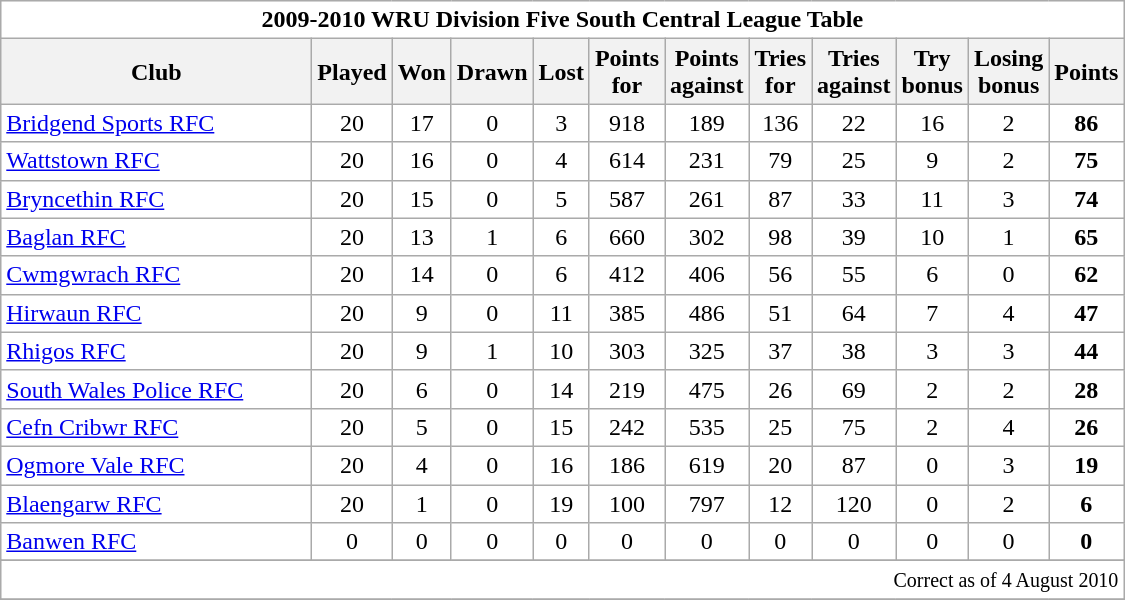<table class="wikitable" style="float:left; margin-right:15px; text-align: center;">
<tr>
<td colspan="12" bgcolor="#FFFFFF" cellpadding="0" cellspacing="0"><strong>2009-2010 WRU Division Five South Central League Table</strong></td>
</tr>
<tr>
<th bgcolor="#efefef" width="200">Club</th>
<th bgcolor="#efefef" width="20">Played</th>
<th bgcolor="#efefef" width="20">Won</th>
<th bgcolor="#efefef" width="20">Drawn</th>
<th bgcolor="#efefef" width="20">Lost</th>
<th bgcolor="#efefef" width="20">Points for</th>
<th bgcolor="#efefef" width="20">Points against</th>
<th bgcolor="#efefef" width="20">Tries for</th>
<th bgcolor="#efefef" width="20">Tries against</th>
<th bgcolor="#efefef" width="20">Try bonus</th>
<th bgcolor="#efefef" width="20">Losing bonus</th>
<th bgcolor="#efefef" width="20">Points</th>
</tr>
<tr bgcolor=#ffffff align=center>
<td align=left><a href='#'>Bridgend Sports RFC</a></td>
<td>20</td>
<td>17</td>
<td>0</td>
<td>3</td>
<td>918</td>
<td>189</td>
<td>136</td>
<td>22</td>
<td>16</td>
<td>2</td>
<td><strong>86</strong></td>
</tr>
<tr bgcolor=#ffffff align=center>
<td align=left><a href='#'>Wattstown RFC</a></td>
<td>20</td>
<td>16</td>
<td>0</td>
<td>4</td>
<td>614</td>
<td>231</td>
<td>79</td>
<td>25</td>
<td>9</td>
<td>2</td>
<td><strong>75</strong></td>
</tr>
<tr bgcolor=#ffffff align=center>
<td align=left><a href='#'>Bryncethin RFC</a></td>
<td>20</td>
<td>15</td>
<td>0</td>
<td>5</td>
<td>587</td>
<td>261</td>
<td>87</td>
<td>33</td>
<td>11</td>
<td>3</td>
<td><strong>74</strong></td>
</tr>
<tr bgcolor=#ffffff align=center>
<td align=left><a href='#'>Baglan RFC</a></td>
<td>20</td>
<td>13</td>
<td>1</td>
<td>6</td>
<td>660</td>
<td>302</td>
<td>98</td>
<td>39</td>
<td>10</td>
<td>1</td>
<td><strong>65</strong></td>
</tr>
<tr bgcolor=#ffffff align=center>
<td align=left><a href='#'>Cwmgwrach RFC</a></td>
<td>20</td>
<td>14</td>
<td>0</td>
<td>6</td>
<td>412</td>
<td>406</td>
<td>56</td>
<td>55</td>
<td>6</td>
<td>0</td>
<td><strong>62</strong></td>
</tr>
<tr bgcolor=#ffffff align=center>
<td align=left><a href='#'>Hirwaun RFC</a></td>
<td>20</td>
<td>9</td>
<td>0</td>
<td>11</td>
<td>385</td>
<td>486</td>
<td>51</td>
<td>64</td>
<td>7</td>
<td>4</td>
<td><strong>47</strong></td>
</tr>
<tr bgcolor=#ffffff align=center>
<td align=left><a href='#'>Rhigos RFC</a></td>
<td>20</td>
<td>9</td>
<td>1</td>
<td>10</td>
<td>303</td>
<td>325</td>
<td>37</td>
<td>38</td>
<td>3</td>
<td>3</td>
<td><strong>44</strong></td>
</tr>
<tr bgcolor=#ffffff align=center>
<td align=left><a href='#'>South Wales Police RFC</a></td>
<td>20</td>
<td>6</td>
<td>0</td>
<td>14</td>
<td>219</td>
<td>475</td>
<td>26</td>
<td>69</td>
<td>2</td>
<td>2</td>
<td><strong>28</strong></td>
</tr>
<tr bgcolor=#ffffff align=center>
<td align=left><a href='#'>Cefn Cribwr RFC</a></td>
<td>20</td>
<td>5</td>
<td>0</td>
<td>15</td>
<td>242</td>
<td>535</td>
<td>25</td>
<td>75</td>
<td>2</td>
<td>4</td>
<td><strong>26</strong></td>
</tr>
<tr bgcolor=#ffffff align=center>
<td align=left><a href='#'>Ogmore Vale RFC</a></td>
<td>20</td>
<td>4</td>
<td>0</td>
<td>16</td>
<td>186</td>
<td>619</td>
<td>20</td>
<td>87</td>
<td>0</td>
<td>3</td>
<td><strong>19</strong></td>
</tr>
<tr bgcolor=#ffffff align=center>
<td align=left><a href='#'>Blaengarw RFC</a></td>
<td>20</td>
<td>1</td>
<td>0</td>
<td>19</td>
<td>100</td>
<td>797</td>
<td>12</td>
<td>120</td>
<td>0</td>
<td>2</td>
<td><strong>6</strong></td>
</tr>
<tr bgcolor=#ffffff align=center>
<td align=left><a href='#'>Banwen RFC</a></td>
<td>0</td>
<td>0</td>
<td>0</td>
<td>0</td>
<td>0</td>
<td>0</td>
<td>0</td>
<td>0</td>
<td>0</td>
<td>0</td>
<td><strong>0</strong></td>
</tr>
<tr bgcolor=#ffffff align=center>
</tr>
<tr>
<td colspan="12" align="right" bgcolor="#FFFFFF" cellpadding="0" cellspacing="0"><small>Correct as of 4 August 2010</small></td>
</tr>
<tr>
</tr>
</table>
